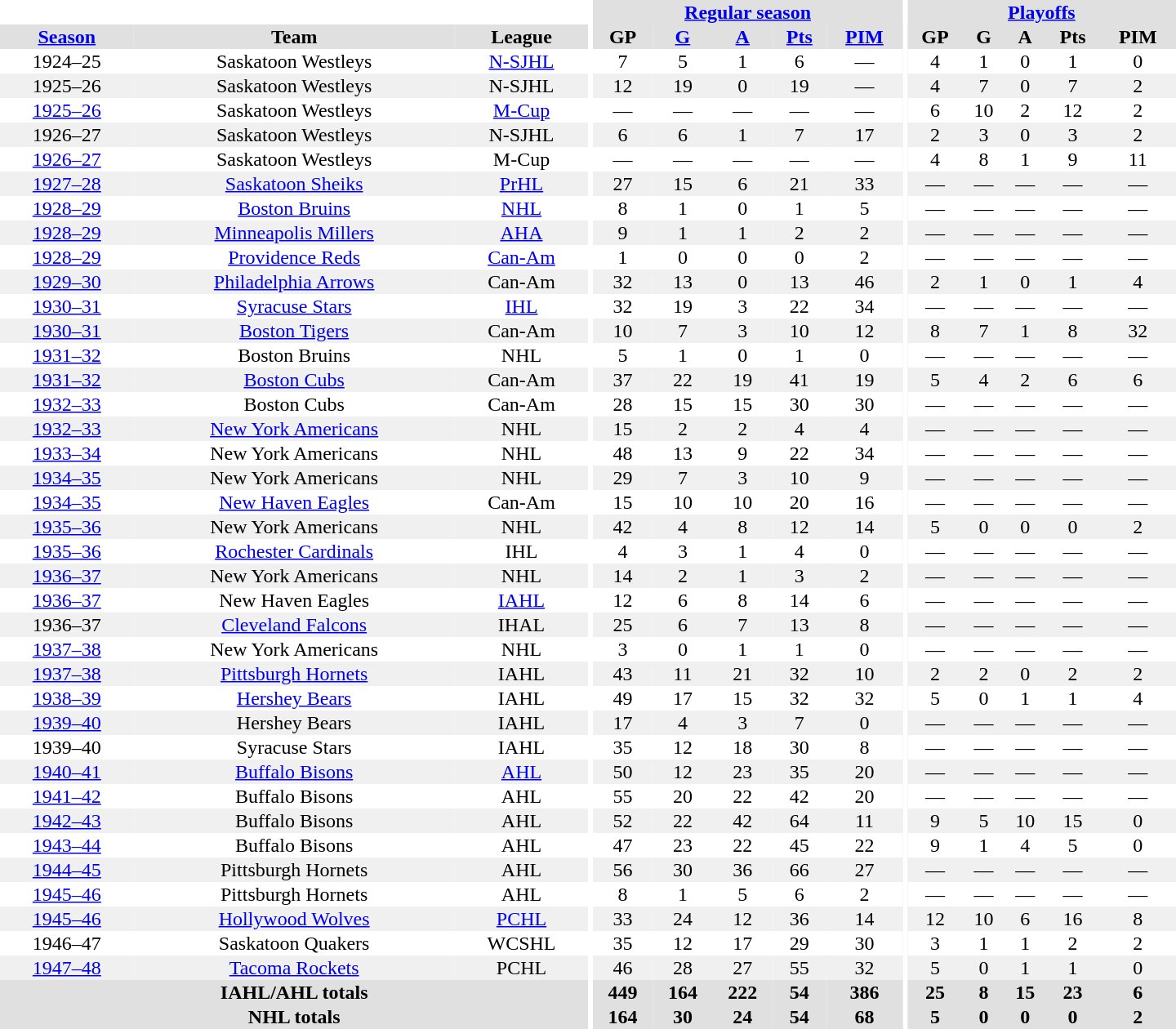<table border="0" cellpadding="1" cellspacing="0" style="text-align:center; width:60em">
<tr bgcolor="#e0e0e0">
<th colspan="3" bgcolor="#ffffff"></th>
<th rowspan="100" bgcolor="#ffffff"></th>
<th colspan="5"><a href='#'>Regular season</a></th>
<th rowspan="100" bgcolor="#ffffff"></th>
<th colspan="5"><a href='#'>Playoffs</a></th>
</tr>
<tr bgcolor="#e0e0e0">
<th><a href='#'>Season</a></th>
<th>Team</th>
<th>League</th>
<th>GP</th>
<th><a href='#'>G</a></th>
<th><a href='#'>A</a></th>
<th><a href='#'>Pts</a></th>
<th><a href='#'>PIM</a></th>
<th>GP</th>
<th>G</th>
<th>A</th>
<th>Pts</th>
<th>PIM</th>
</tr>
<tr>
<td>1924–25</td>
<td>Saskatoon Westleys</td>
<td><a href='#'>N-SJHL</a></td>
<td>7</td>
<td>5</td>
<td>1</td>
<td>6</td>
<td>—</td>
<td>4</td>
<td>1</td>
<td>0</td>
<td>1</td>
<td>0</td>
</tr>
<tr bgcolor="#f0f0f0">
<td>1925–26</td>
<td>Saskatoon Westleys</td>
<td>N-SJHL</td>
<td>12</td>
<td>19</td>
<td>0</td>
<td>19</td>
<td>—</td>
<td>4</td>
<td>7</td>
<td>0</td>
<td>7</td>
<td>2</td>
</tr>
<tr>
<td><a href='#'>1925–26</a></td>
<td>Saskatoon Westleys</td>
<td><a href='#'>M-Cup</a></td>
<td>—</td>
<td>—</td>
<td>—</td>
<td>—</td>
<td>—</td>
<td>6</td>
<td>10</td>
<td>2</td>
<td>12</td>
<td>2</td>
</tr>
<tr bgcolor="#f0f0f0">
<td>1926–27</td>
<td>Saskatoon Westleys</td>
<td>N-SJHL</td>
<td>6</td>
<td>6</td>
<td>1</td>
<td>7</td>
<td>17</td>
<td>2</td>
<td>3</td>
<td>0</td>
<td>3</td>
<td>2</td>
</tr>
<tr>
<td><a href='#'>1926–27</a></td>
<td>Saskatoon Westleys</td>
<td>M-Cup</td>
<td>—</td>
<td>—</td>
<td>—</td>
<td>—</td>
<td>—</td>
<td>4</td>
<td>8</td>
<td>1</td>
<td>9</td>
<td>11</td>
</tr>
<tr bgcolor="#f0f0f0">
<td><a href='#'>1927–28</a></td>
<td><a href='#'>Saskatoon Sheiks</a></td>
<td><a href='#'>PrHL</a></td>
<td>27</td>
<td>15</td>
<td>6</td>
<td>21</td>
<td>33</td>
<td>—</td>
<td>—</td>
<td>—</td>
<td>—</td>
<td>—</td>
</tr>
<tr>
<td><a href='#'>1928–29</a></td>
<td><a href='#'>Boston Bruins</a></td>
<td><a href='#'>NHL</a></td>
<td>8</td>
<td>1</td>
<td>0</td>
<td>1</td>
<td>5</td>
<td>—</td>
<td>—</td>
<td>—</td>
<td>—</td>
<td>—</td>
</tr>
<tr bgcolor="#f0f0f0">
<td><a href='#'>1928–29</a></td>
<td><a href='#'>Minneapolis Millers</a></td>
<td><a href='#'>AHA</a></td>
<td>9</td>
<td>1</td>
<td>1</td>
<td>2</td>
<td>2</td>
<td>—</td>
<td>—</td>
<td>—</td>
<td>—</td>
<td>—</td>
</tr>
<tr>
<td><a href='#'>1928–29</a></td>
<td><a href='#'>Providence Reds</a></td>
<td><a href='#'>Can-Am</a></td>
<td>1</td>
<td>0</td>
<td>0</td>
<td>0</td>
<td>2</td>
<td>—</td>
<td>—</td>
<td>—</td>
<td>—</td>
<td>—</td>
</tr>
<tr bgcolor="#f0f0f0">
<td><a href='#'>1929–30</a></td>
<td><a href='#'>Philadelphia Arrows</a></td>
<td>Can-Am</td>
<td>32</td>
<td>13</td>
<td>0</td>
<td>13</td>
<td>46</td>
<td>2</td>
<td>1</td>
<td>0</td>
<td>1</td>
<td>4</td>
</tr>
<tr>
<td><a href='#'>1930–31</a></td>
<td><a href='#'>Syracuse Stars</a></td>
<td><a href='#'>IHL</a></td>
<td>32</td>
<td>19</td>
<td>3</td>
<td>22</td>
<td>34</td>
<td>—</td>
<td>—</td>
<td>—</td>
<td>—</td>
<td>—</td>
</tr>
<tr bgcolor="#f0f0f0">
<td><a href='#'>1930–31</a></td>
<td><a href='#'>Boston Tigers</a></td>
<td>Can-Am</td>
<td>10</td>
<td>7</td>
<td>3</td>
<td>10</td>
<td>12</td>
<td>8</td>
<td>7</td>
<td>1</td>
<td>8</td>
<td>32</td>
</tr>
<tr>
<td><a href='#'>1931–32</a></td>
<td>Boston Bruins</td>
<td>NHL</td>
<td>5</td>
<td>1</td>
<td>0</td>
<td>1</td>
<td>0</td>
<td>—</td>
<td>—</td>
<td>—</td>
<td>—</td>
<td>—</td>
</tr>
<tr bgcolor="#f0f0f0">
<td><a href='#'>1931–32</a></td>
<td><a href='#'>Boston Cubs</a></td>
<td>Can-Am</td>
<td>37</td>
<td>22</td>
<td>19</td>
<td>41</td>
<td>19</td>
<td>5</td>
<td>4</td>
<td>2</td>
<td>6</td>
<td>6</td>
</tr>
<tr>
<td><a href='#'>1932–33</a></td>
<td>Boston Cubs</td>
<td>Can-Am</td>
<td>28</td>
<td>15</td>
<td>15</td>
<td>30</td>
<td>30</td>
<td>—</td>
<td>—</td>
<td>—</td>
<td>—</td>
<td>—</td>
</tr>
<tr bgcolor="#f0f0f0">
<td><a href='#'>1932–33</a></td>
<td><a href='#'>New York Americans</a></td>
<td>NHL</td>
<td>15</td>
<td>2</td>
<td>2</td>
<td>4</td>
<td>4</td>
<td>—</td>
<td>—</td>
<td>—</td>
<td>—</td>
<td>—</td>
</tr>
<tr>
<td><a href='#'>1933–34</a></td>
<td>New York Americans</td>
<td>NHL</td>
<td>48</td>
<td>13</td>
<td>9</td>
<td>22</td>
<td>34</td>
<td>—</td>
<td>—</td>
<td>—</td>
<td>—</td>
<td>—</td>
</tr>
<tr bgcolor="#f0f0f0">
<td><a href='#'>1934–35</a></td>
<td>New York Americans</td>
<td>NHL</td>
<td>29</td>
<td>7</td>
<td>3</td>
<td>10</td>
<td>9</td>
<td>—</td>
<td>—</td>
<td>—</td>
<td>—</td>
<td>—</td>
</tr>
<tr>
<td><a href='#'>1934–35</a></td>
<td><a href='#'>New Haven Eagles</a></td>
<td>Can-Am</td>
<td>15</td>
<td>10</td>
<td>10</td>
<td>20</td>
<td>16</td>
<td>—</td>
<td>—</td>
<td>—</td>
<td>—</td>
<td>—</td>
</tr>
<tr bgcolor="#f0f0f0">
<td><a href='#'>1935–36</a></td>
<td>New York Americans</td>
<td>NHL</td>
<td>42</td>
<td>4</td>
<td>8</td>
<td>12</td>
<td>14</td>
<td>5</td>
<td>0</td>
<td>0</td>
<td>0</td>
<td>2</td>
</tr>
<tr>
<td><a href='#'>1935–36</a></td>
<td><a href='#'>Rochester Cardinals</a></td>
<td>IHL</td>
<td>4</td>
<td>3</td>
<td>1</td>
<td>4</td>
<td>0</td>
<td>—</td>
<td>—</td>
<td>—</td>
<td>—</td>
<td>—</td>
</tr>
<tr bgcolor="#f0f0f0">
<td><a href='#'>1936–37</a></td>
<td>New York Americans</td>
<td>NHL</td>
<td>14</td>
<td>2</td>
<td>1</td>
<td>3</td>
<td>2</td>
<td>—</td>
<td>—</td>
<td>—</td>
<td>—</td>
<td>—</td>
</tr>
<tr>
<td><a href='#'>1936–37</a></td>
<td>New Haven Eagles</td>
<td><a href='#'>IAHL</a></td>
<td>12</td>
<td>6</td>
<td>8</td>
<td>14</td>
<td>6</td>
<td>—</td>
<td>—</td>
<td>—</td>
<td>—</td>
<td>—</td>
</tr>
<tr bgcolor="#f0f0f0">
<td>1936–37</td>
<td><a href='#'>Cleveland Falcons</a></td>
<td>IHAL</td>
<td>25</td>
<td>6</td>
<td>7</td>
<td>13</td>
<td>8</td>
<td>—</td>
<td>—</td>
<td>—</td>
<td>—</td>
<td>—</td>
</tr>
<tr>
<td><a href='#'>1937–38</a></td>
<td>New York Americans</td>
<td>NHL</td>
<td>3</td>
<td>0</td>
<td>1</td>
<td>1</td>
<td>0</td>
<td>—</td>
<td>—</td>
<td>—</td>
<td>—</td>
<td>—</td>
</tr>
<tr bgcolor="#f0f0f0">
<td><a href='#'>1937–38</a></td>
<td><a href='#'>Pittsburgh Hornets</a></td>
<td>IAHL</td>
<td>43</td>
<td>11</td>
<td>21</td>
<td>32</td>
<td>10</td>
<td>2</td>
<td>2</td>
<td>0</td>
<td>2</td>
<td>2</td>
</tr>
<tr>
<td><a href='#'>1938–39</a></td>
<td><a href='#'>Hershey Bears</a></td>
<td>IAHL</td>
<td>49</td>
<td>17</td>
<td>15</td>
<td>32</td>
<td>32</td>
<td>5</td>
<td>0</td>
<td>1</td>
<td>1</td>
<td>4</td>
</tr>
<tr bgcolor="#f0f0f0">
<td><a href='#'>1939–40</a></td>
<td>Hershey Bears</td>
<td>IAHL</td>
<td>17</td>
<td>4</td>
<td>3</td>
<td>7</td>
<td>0</td>
<td>—</td>
<td>—</td>
<td>—</td>
<td>—</td>
<td>—</td>
</tr>
<tr>
<td>1939–40</td>
<td>Syracuse Stars</td>
<td>IAHL</td>
<td>35</td>
<td>12</td>
<td>18</td>
<td>30</td>
<td>8</td>
<td>—</td>
<td>—</td>
<td>—</td>
<td>—</td>
<td>—</td>
</tr>
<tr bgcolor="#f0f0f0">
<td><a href='#'>1940–41</a></td>
<td><a href='#'>Buffalo Bisons</a></td>
<td><a href='#'>AHL</a></td>
<td>50</td>
<td>12</td>
<td>23</td>
<td>35</td>
<td>20</td>
<td>—</td>
<td>—</td>
<td>—</td>
<td>—</td>
<td>—</td>
</tr>
<tr>
<td><a href='#'>1941–42</a></td>
<td>Buffalo Bisons</td>
<td>AHL</td>
<td>55</td>
<td>20</td>
<td>22</td>
<td>42</td>
<td>20</td>
<td>—</td>
<td>—</td>
<td>—</td>
<td>—</td>
<td>—</td>
</tr>
<tr bgcolor="#f0f0f0">
<td><a href='#'>1942–43</a></td>
<td>Buffalo Bisons</td>
<td>AHL</td>
<td>52</td>
<td>22</td>
<td>42</td>
<td>64</td>
<td>11</td>
<td>9</td>
<td>5</td>
<td>10</td>
<td>15</td>
<td>0</td>
</tr>
<tr>
<td><a href='#'>1943–44</a></td>
<td>Buffalo Bisons</td>
<td>AHL</td>
<td>47</td>
<td>23</td>
<td>22</td>
<td>45</td>
<td>22</td>
<td>9</td>
<td>1</td>
<td>4</td>
<td>5</td>
<td>0</td>
</tr>
<tr bgcolor="#f0f0f0">
<td><a href='#'>1944–45</a></td>
<td>Pittsburgh Hornets</td>
<td>AHL</td>
<td>56</td>
<td>30</td>
<td>36</td>
<td>66</td>
<td>27</td>
<td>—</td>
<td>—</td>
<td>—</td>
<td>—</td>
<td>—</td>
</tr>
<tr>
<td><a href='#'>1945–46</a></td>
<td>Pittsburgh Hornets</td>
<td>AHL</td>
<td>8</td>
<td>1</td>
<td>5</td>
<td>6</td>
<td>2</td>
<td>—</td>
<td>—</td>
<td>—</td>
<td>—</td>
<td>—</td>
</tr>
<tr bgcolor="#f0f0f0">
<td><a href='#'>1945–46</a></td>
<td><a href='#'>Hollywood Wolves</a></td>
<td><a href='#'>PCHL</a></td>
<td>33</td>
<td>24</td>
<td>12</td>
<td>36</td>
<td>14</td>
<td>12</td>
<td>10</td>
<td>6</td>
<td>16</td>
<td>8</td>
</tr>
<tr>
<td>1946–47</td>
<td>Saskatoon Quakers</td>
<td>WCSHL</td>
<td>35</td>
<td>12</td>
<td>17</td>
<td>29</td>
<td>30</td>
<td>3</td>
<td>1</td>
<td>1</td>
<td>2</td>
<td>2</td>
</tr>
<tr bgcolor="#f0f0f0">
<td><a href='#'>1947–48</a></td>
<td><a href='#'>Tacoma Rockets</a></td>
<td>PCHL</td>
<td>46</td>
<td>28</td>
<td>27</td>
<td>55</td>
<td>32</td>
<td>5</td>
<td>0</td>
<td>1</td>
<td>1</td>
<td>0</td>
</tr>
<tr bgcolor="#e0e0e0">
<th colspan="3">IAHL/AHL totals</th>
<th>449</th>
<th>164</th>
<th>222</th>
<th>54</th>
<th>386</th>
<th>25</th>
<th>8</th>
<th>15</th>
<th>23</th>
<th>6</th>
</tr>
<tr bgcolor="#e0e0e0">
<th colspan="3">NHL totals</th>
<th>164</th>
<th>30</th>
<th>24</th>
<th>54</th>
<th>68</th>
<th>5</th>
<th>0</th>
<th>0</th>
<th>0</th>
<th>2</th>
</tr>
</table>
